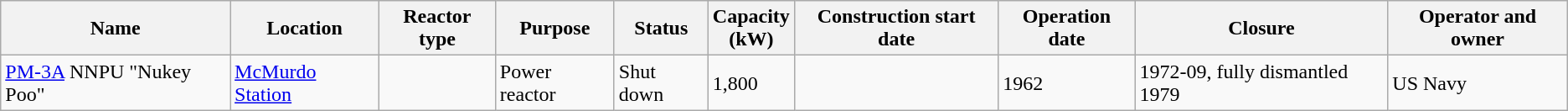<table class="wikitable">
<tr>
<th>Name</th>
<th>Location</th>
<th>Reactor type</th>
<th>Purpose</th>
<th>Status</th>
<th>Capacity<br>(kW)</th>
<th>Construction start date</th>
<th>Operation date</th>
<th>Closure</th>
<th>Operator and owner</th>
</tr>
<tr>
<td><a href='#'>PM-3A</a> NNPU "Nukey Poo"</td>
<td><a href='#'>McMurdo Station</a></td>
<td></td>
<td>Power reactor</td>
<td>Shut down</td>
<td>1,800</td>
<td></td>
<td>1962</td>
<td>1972-09, fully dismantled 1979</td>
<td>US Navy</td>
</tr>
</table>
